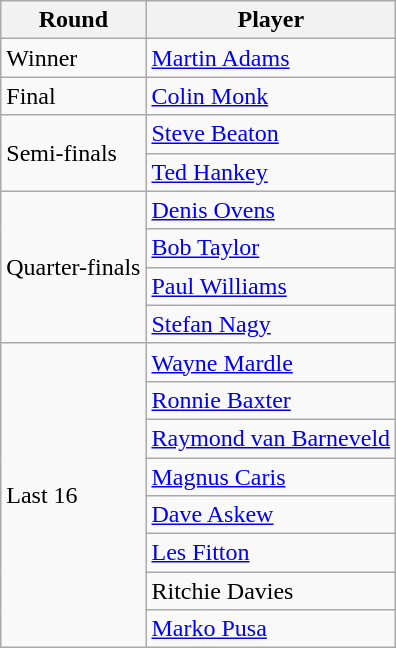<table class="wikitable">
<tr>
<th>Round</th>
<th>Player</th>
</tr>
<tr>
<td rowspan="1">Winner</td>
<td> <a href='#'>Martin Adams</a></td>
</tr>
<tr>
<td rowspan="1">Final</td>
<td> <a href='#'>Colin Monk</a></td>
</tr>
<tr>
<td rowspan="2">Semi-finals</td>
<td> <a href='#'>Steve Beaton</a></td>
</tr>
<tr>
<td> <a href='#'>Ted Hankey</a></td>
</tr>
<tr>
<td rowspan="4">Quarter-finals</td>
<td> <a href='#'>Denis Ovens</a></td>
</tr>
<tr>
<td> <a href='#'>Bob Taylor</a></td>
</tr>
<tr>
<td> <a href='#'>Paul Williams</a></td>
</tr>
<tr>
<td> <a href='#'>Stefan Nagy</a></td>
</tr>
<tr>
<td rowspan=8>Last 16</td>
<td> <a href='#'>Wayne Mardle</a></td>
</tr>
<tr>
<td> <a href='#'>Ronnie Baxter</a></td>
</tr>
<tr>
<td> <a href='#'>Raymond van Barneveld</a></td>
</tr>
<tr>
<td> <a href='#'>Magnus Caris</a></td>
</tr>
<tr>
<td> <a href='#'>Dave Askew</a></td>
</tr>
<tr>
<td> <a href='#'>Les Fitton</a></td>
</tr>
<tr>
<td> Ritchie Davies</td>
</tr>
<tr>
<td> <a href='#'>Marko Pusa</a></td>
</tr>
</table>
